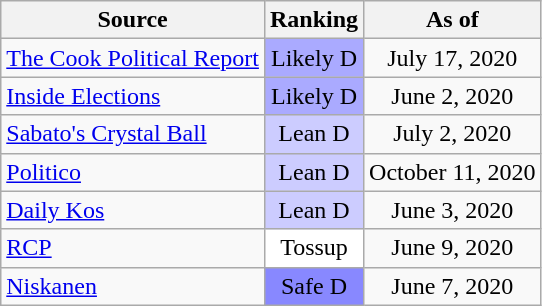<table class="wikitable" style="text-align:center">
<tr>
<th>Source</th>
<th>Ranking</th>
<th>As of</th>
</tr>
<tr>
<td align=left><a href='#'>The Cook Political Report</a></td>
<td style="background:#aaf" data-sort-value=-3>Likely D</td>
<td>July 17, 2020</td>
</tr>
<tr>
<td align=left><a href='#'>Inside Elections</a></td>
<td style="background:#aaf" data-sort-value=-3>Likely D</td>
<td>June 2, 2020</td>
</tr>
<tr>
<td align=left><a href='#'>Sabato's Crystal Ball</a></td>
<td style="background:#ccf" data-sort-value=-2>Lean D</td>
<td>July 2, 2020</td>
</tr>
<tr>
<td align="left"><a href='#'>Politico</a></td>
<td style="background:#ccf" data-sort-value=-2>Lean D</td>
<td>October 11, 2020</td>
</tr>
<tr>
<td align="left"><a href='#'>Daily Kos</a></td>
<td style="background:#ccf" data-sort-value=-2>Lean D</td>
<td>June 3, 2020</td>
</tr>
<tr>
<td align="left"><a href='#'>RCP</a></td>
<td style="background:#fff" data-sort-value=0>Tossup</td>
<td>June 9, 2020</td>
</tr>
<tr>
<td align="left"><a href='#'>Niskanen</a></td>
<td style="background:#88f" data-sort-value=-4>Safe D</td>
<td>June 7, 2020</td>
</tr>
</table>
